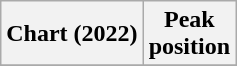<table class="wikitable plainrowheaders" style="text-align:center">
<tr>
<th scope="col">Chart (2022)</th>
<th scope="col">Peak<br>position</th>
</tr>
<tr>
</tr>
</table>
